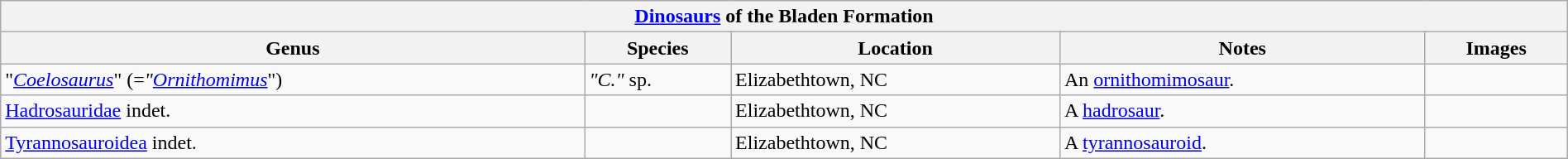<table class="wikitable" width="100%" align="center">
<tr>
<th colspan="7" align="center"><strong><a href='#'>Dinosaurs</a> of the Bladen Formation</strong></th>
</tr>
<tr>
<th>Genus</th>
<th>Species</th>
<th>Location</th>
<th>Notes</th>
<th>Images</th>
</tr>
<tr>
<td>"<em><a href='#'>Coelosaurus</a></em>" (=<em>"<a href='#'>Ornithomimus</a></em>")</td>
<td><em>"C."</em> sp.</td>
<td>Elizabethtown, NC</td>
<td>An <a href='#'>ornithomimosaur</a>.</td>
<td></td>
</tr>
<tr>
<td><a href='#'>Hadrosauridae</a> indet.</td>
<td></td>
<td>Elizabethtown, NC</td>
<td>A <a href='#'>hadrosaur</a>.</td>
<td></td>
</tr>
<tr>
<td><a href='#'>Tyrannosauroidea</a> indet.</td>
<td></td>
<td>Elizabethtown, NC</td>
<td>A <a href='#'>tyrannosauroid</a>.</td>
<td></td>
</tr>
</table>
